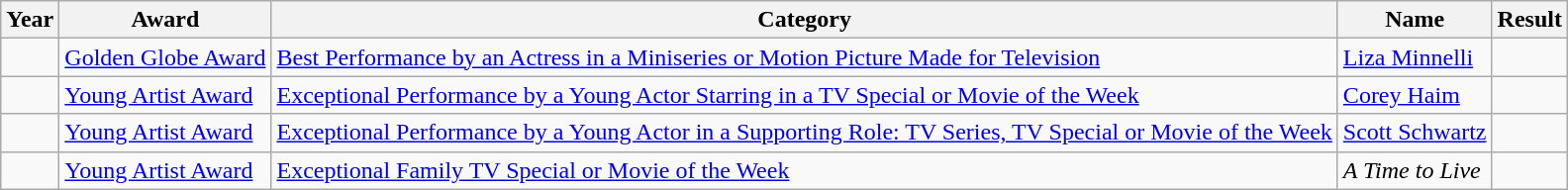<table class="wikitable sortable plainrowheaders">
<tr>
<th scope="col">Year</th>
<th scope="col">Award</th>
<th scope="col">Category</th>
<th scope="col">Name</th>
<th scope="col">Result</th>
</tr>
<tr>
<td></td>
<td><a href='#'>Golden Globe Award</a></td>
<td><a href='#'>Best Performance by an Actress in a Miniseries or Motion Picture Made for Television</a></td>
<td><a href='#'>Liza Minnelli</a></td>
<td></td>
</tr>
<tr>
<td></td>
<td><a href='#'>Young Artist Award</a></td>
<td><a href='#'>Exceptional Performance by a Young Actor Starring in a TV Special or Movie of the Week</a></td>
<td><a href='#'>Corey Haim</a></td>
<td></td>
</tr>
<tr>
<td></td>
<td><a href='#'>Young Artist Award</a></td>
<td><a href='#'>Exceptional Performance by a Young Actor in a Supporting Role: TV Series, TV Special or Movie of the Week</a></td>
<td><a href='#'>Scott Schwartz</a></td>
<td></td>
</tr>
<tr>
<td></td>
<td><a href='#'>Young Artist Award</a></td>
<td><a href='#'>Exceptional Family TV Special or Movie of the Week</a></td>
<td><em>A Time to Live</em></td>
<td></td>
</tr>
</table>
